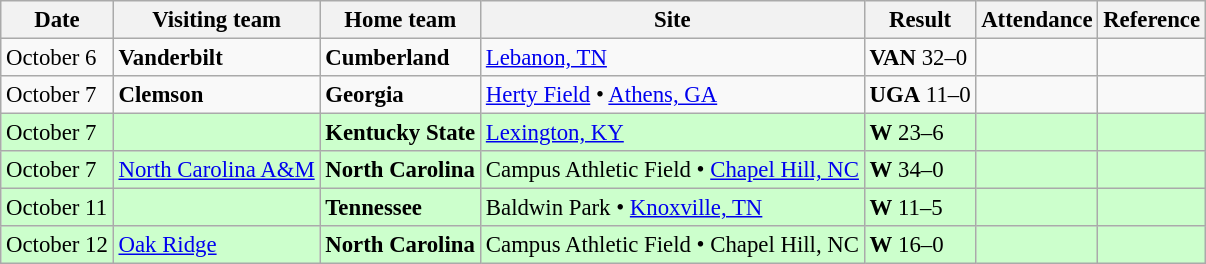<table class="wikitable" style="font-size:95%;">
<tr>
<th>Date</th>
<th>Visiting team</th>
<th>Home team</th>
<th>Site</th>
<th>Result</th>
<th>Attendance</th>
<th class="unsortable">Reference</th>
</tr>
<tr bgcolor=>
<td>October 6</td>
<td><strong>Vanderbilt</strong></td>
<td><strong>Cumberland</strong></td>
<td><a href='#'>Lebanon, TN</a></td>
<td><strong>VAN</strong> 32–0</td>
<td></td>
<td></td>
</tr>
<tr bgcolor=>
<td>October 7</td>
<td><strong>Clemson</strong></td>
<td><strong>Georgia</strong></td>
<td><a href='#'>Herty Field</a> • <a href='#'>Athens, GA</a></td>
<td><strong>UGA</strong> 11–0</td>
<td></td>
<td></td>
</tr>
<tr bgcolor=ccffcc>
<td>October 7</td>
<td></td>
<td><strong>Kentucky State</strong></td>
<td><a href='#'>Lexington, KY</a></td>
<td><strong>W</strong> 23–6</td>
<td></td>
<td></td>
</tr>
<tr bgcolor=ccffcc>
<td>October 7</td>
<td><a href='#'>North Carolina A&M</a></td>
<td><strong>North Carolina</strong></td>
<td>Campus Athletic Field • <a href='#'>Chapel Hill, NC</a></td>
<td><strong>W</strong> 34–0</td>
<td></td>
<td></td>
</tr>
<tr bgcolor=ccffcc>
<td>October  11</td>
<td></td>
<td><strong>Tennessee</strong></td>
<td>Baldwin Park • <a href='#'>Knoxville, TN</a></td>
<td><strong>W</strong> 11–5</td>
<td></td>
<td></td>
</tr>
<tr bgcolor=ccffcc>
<td>October 12</td>
<td><a href='#'>Oak Ridge</a></td>
<td><strong>North Carolina</strong></td>
<td>Campus Athletic Field • Chapel Hill, NC</td>
<td><strong>W</strong> 16–0</td>
<td></td>
<td></td>
</tr>
</table>
